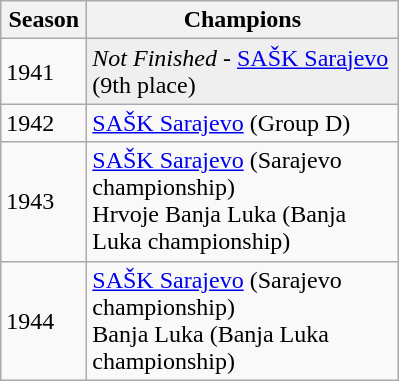<table class="sortable wikitable">
<tr>
<th width=50>Season</th>
<th width=200>Champions</th>
</tr>
<tr>
<td>1941</td>
<td style=background:#efefef><em>Not Finished</em> - <a href='#'>SAŠK Sarajevo</a> (9th place)</td>
</tr>
<tr>
<td>1942</td>
<td><a href='#'>SAŠK Sarajevo</a> (Group D)</td>
</tr>
<tr>
<td>1943</td>
<td><a href='#'>SAŠK Sarajevo</a> (Sarajevo championship) <br> Hrvoje Banja Luka (Banja Luka championship)</td>
</tr>
<tr>
<td>1944</td>
<td><a href='#'>SAŠK Sarajevo</a> (Sarajevo championship) <br> Banja Luka (Banja Luka championship)</td>
</tr>
</table>
